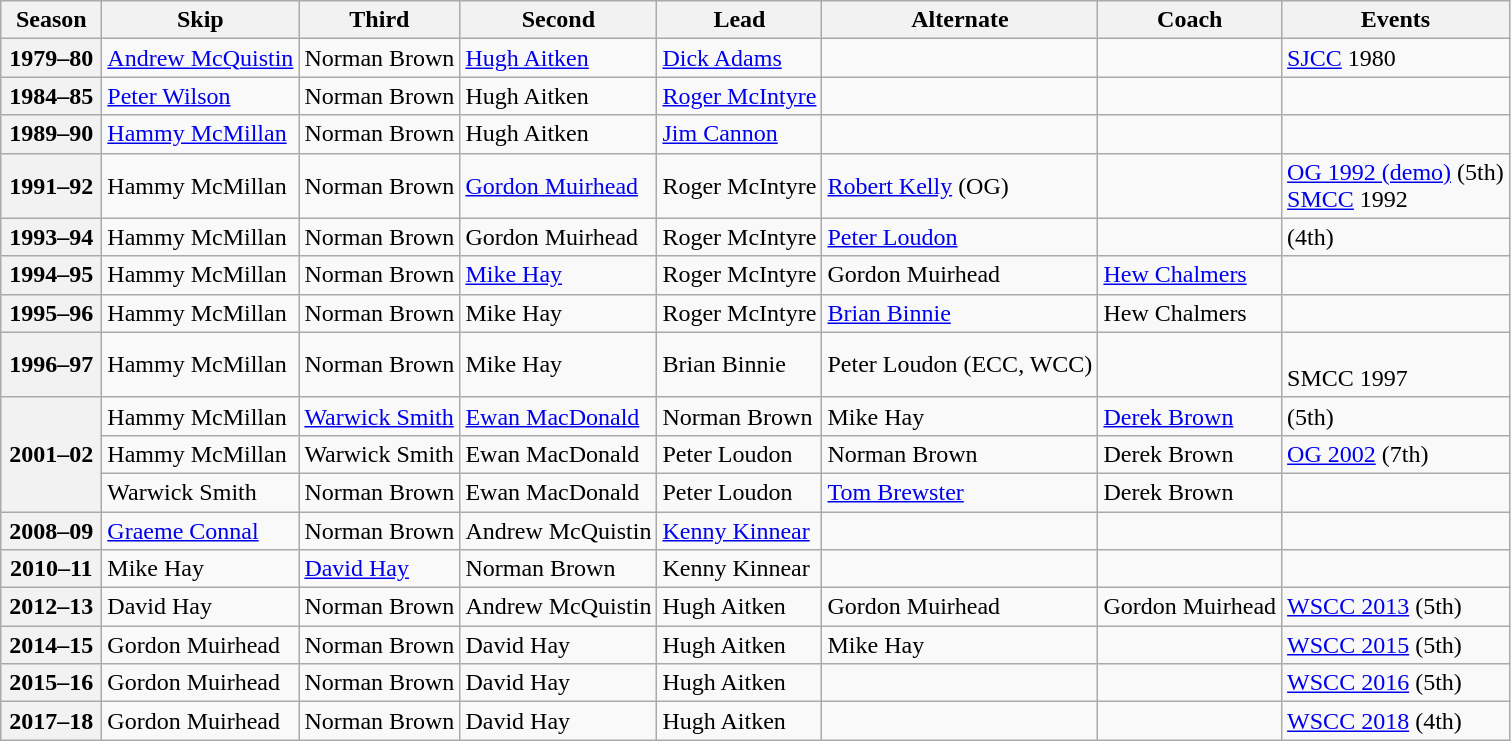<table class="wikitable">
<tr>
<th scope="col" width=60>Season</th>
<th scope="col">Skip</th>
<th scope="col">Third</th>
<th scope="col">Second</th>
<th scope="col">Lead</th>
<th scope="col">Alternate</th>
<th scope="col">Coach</th>
<th scope="col">Events</th>
</tr>
<tr>
<th scope="row">1979–80</th>
<td><a href='#'>Andrew McQuistin</a></td>
<td>Norman Brown</td>
<td><a href='#'>Hugh Aitken</a></td>
<td><a href='#'>Dick Adams</a></td>
<td></td>
<td></td>
<td><a href='#'>SJCC</a> 1980 <br> </td>
</tr>
<tr>
<th scope="row">1984–85</th>
<td><a href='#'>Peter Wilson</a></td>
<td>Norman Brown</td>
<td>Hugh Aitken</td>
<td><a href='#'>Roger McIntyre</a></td>
<td></td>
<td></td>
<td> </td>
</tr>
<tr>
<th scope="row">1989–90</th>
<td><a href='#'>Hammy McMillan</a></td>
<td>Norman Brown</td>
<td>Hugh Aitken</td>
<td><a href='#'>Jim Cannon</a></td>
<td></td>
<td></td>
<td> </td>
</tr>
<tr>
<th scope="row">1991–92</th>
<td>Hammy McMillan</td>
<td>Norman Brown</td>
<td><a href='#'>Gordon Muirhead</a></td>
<td>Roger McIntyre</td>
<td><a href='#'>Robert Kelly</a> (OG)</td>
<td></td>
<td><a href='#'>OG 1992 (demo)</a> (5th)<br><a href='#'>SMCC</a> 1992 <br> </td>
</tr>
<tr>
<th scope="row">1993–94</th>
<td>Hammy McMillan</td>
<td>Norman Brown</td>
<td>Gordon Muirhead</td>
<td>Roger McIntyre</td>
<td><a href='#'>Peter Loudon</a></td>
<td></td>
<td> (4th)</td>
</tr>
<tr>
<th scope="row">1994–95</th>
<td>Hammy McMillan</td>
<td>Norman Brown</td>
<td><a href='#'>Mike Hay</a></td>
<td>Roger McIntyre</td>
<td>Gordon Muirhead</td>
<td><a href='#'>Hew Chalmers</a></td>
<td> </td>
</tr>
<tr>
<th scope="row">1995–96</th>
<td>Hammy McMillan</td>
<td>Norman Brown</td>
<td>Mike Hay</td>
<td>Roger McIntyre</td>
<td><a href='#'>Brian Binnie</a></td>
<td>Hew Chalmers</td>
<td> </td>
</tr>
<tr>
<th scope="row">1996–97</th>
<td>Hammy McMillan</td>
<td>Norman Brown</td>
<td>Mike Hay</td>
<td>Brian Binnie</td>
<td>Peter Loudon (ECC, WCC)</td>
<td></td>
<td> <br>SMCC 1997 <br> </td>
</tr>
<tr>
<th scope="row" rowspan=3>2001–02</th>
<td>Hammy McMillan</td>
<td><a href='#'>Warwick Smith</a></td>
<td><a href='#'>Ewan MacDonald</a></td>
<td>Norman Brown</td>
<td>Mike Hay</td>
<td><a href='#'>Derek Brown</a></td>
<td> (5th)</td>
</tr>
<tr>
<td>Hammy McMillan</td>
<td>Warwick Smith</td>
<td>Ewan MacDonald</td>
<td>Peter Loudon</td>
<td>Norman Brown</td>
<td>Derek Brown</td>
<td><a href='#'>OG 2002</a> (7th)</td>
</tr>
<tr>
<td>Warwick Smith</td>
<td>Norman Brown</td>
<td>Ewan MacDonald</td>
<td>Peter Loudon</td>
<td><a href='#'>Tom Brewster</a></td>
<td>Derek Brown</td>
<td> </td>
</tr>
<tr>
<th scope="row">2008–09</th>
<td><a href='#'>Graeme Connal</a></td>
<td>Norman Brown</td>
<td>Andrew McQuistin</td>
<td><a href='#'>Kenny Kinnear</a></td>
<td></td>
<td></td>
<td></td>
</tr>
<tr>
<th scope="row">2010–11</th>
<td>Mike Hay</td>
<td><a href='#'>David Hay</a></td>
<td>Norman Brown</td>
<td>Kenny Kinnear</td>
<td></td>
<td></td>
<td></td>
</tr>
<tr>
<th scope="row">2012–13</th>
<td>David Hay</td>
<td>Norman Brown</td>
<td>Andrew McQuistin</td>
<td>Hugh Aitken</td>
<td>Gordon Muirhead</td>
<td>Gordon Muirhead</td>
<td><a href='#'>WSCC 2013</a> (5th)</td>
</tr>
<tr>
<th scope="row">2014–15</th>
<td>Gordon Muirhead</td>
<td>Norman Brown</td>
<td>David Hay</td>
<td>Hugh Aitken</td>
<td>Mike Hay</td>
<td></td>
<td><a href='#'>WSCC 2015</a> (5th)</td>
</tr>
<tr>
<th scope="row">2015–16</th>
<td>Gordon Muirhead</td>
<td>Norman Brown</td>
<td>David Hay</td>
<td>Hugh Aitken</td>
<td></td>
<td></td>
<td><a href='#'>WSCC 2016</a> (5th)</td>
</tr>
<tr>
<th scope="row">2017–18</th>
<td>Gordon Muirhead</td>
<td>Norman Brown</td>
<td>David Hay</td>
<td>Hugh Aitken</td>
<td></td>
<td></td>
<td><a href='#'>WSCC 2018</a> (4th)</td>
</tr>
</table>
